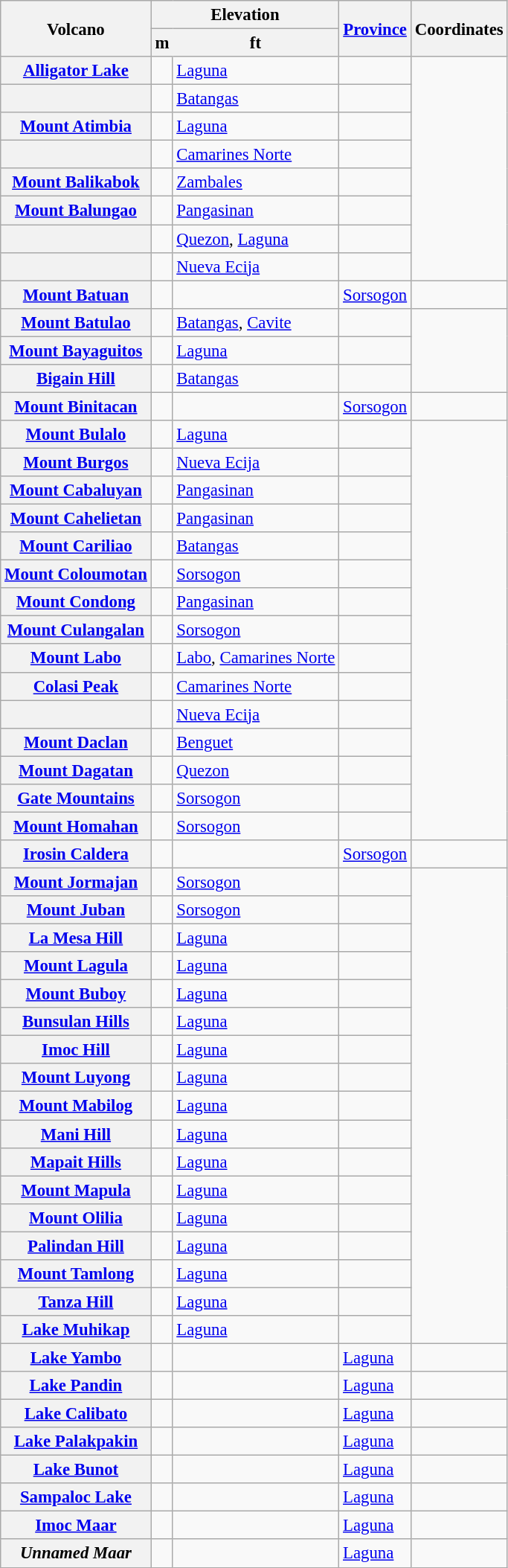<table class="wikitable sortable plainrowheaders" style="font-size:95%;">
<tr>
<th scope="col" rowspan="2">Volcano</th>
<th scope="col" colspan="2" class="unsortable">Elevation </th>
<th scope="col" rowspan="2"><a href='#'>Province</a></th>
<th scope="col" rowspan="2" data-sort-type="number">Coordinates</th>
</tr>
<tr>
<th data-sort-type="number" style="border-right:0;">m</th>
<th class="unsortable" data-sort-type="number" style="border-left:0;">ft</th>
</tr>
<tr>
<th scope="row"><a href='#'>Alligator Lake</a></th>
<td></td>
<td><a href='#'>Laguna</a></td>
<td></td>
</tr>
<tr>
<th scope="row"></th>
<td></td>
<td><a href='#'>Batangas</a></td>
<td></td>
</tr>
<tr>
<th scope="row" data-sort-value="Atimbia"><a href='#'>Mount Atimbia</a></th>
<td></td>
<td><a href='#'>Laguna</a></td>
<td></td>
</tr>
<tr>
<th scope="row" data-sort-value="Kabobohan"></th>
<td></td>
<td><a href='#'>Camarines Norte</a></td>
<td></td>
</tr>
<tr>
<th scope="row" data-sort-value="Balikabok"><a href='#'>Mount Balikabok</a></th>
<td></td>
<td><a href='#'>Zambales</a></td>
<td></td>
</tr>
<tr>
<th scope="row" data-sort-value="Balungao"><a href='#'>Mount Balungao</a></th>
<td></td>
<td><a href='#'>Pangasinan</a></td>
<td></td>
</tr>
<tr>
<th scope="row" data-sort-value="Banahao de Lucban"></th>
<td></td>
<td><a href='#'>Quezon</a>, <a href='#'>Laguna</a></td>
<td></td>
</tr>
<tr>
<th scope="row" data-sort-value="Bangcay"></th>
<td></td>
<td><a href='#'>Nueva Ecija</a></td>
<td></td>
</tr>
<tr>
<th scope="row"><a href='#'>Mount Batuan</a></th>
<td></td>
<td></td>
<td><a href='#'>Sorsogon</a></td>
<td></td>
</tr>
<tr>
<th scope="row" data-sort-value="Batulao"><a href='#'>Mount Batulao</a></th>
<td></td>
<td><a href='#'>Batangas</a>, <a href='#'>Cavite</a></td>
<td></td>
</tr>
<tr>
<th scope="row" data-sort-value="Bayaguitos"><a href='#'>Mount Bayaguitos</a></th>
<td></td>
<td><a href='#'>Laguna</a></td>
<td></td>
</tr>
<tr>
<th scope="row"><a href='#'>Bigain Hill</a></th>
<td></td>
<td><a href='#'>Batangas</a></td>
<td></td>
</tr>
<tr>
<th scope="row" data-sort-value="Binitacan"><a href='#'>Mount Binitacan</a></th>
<td></td>
<td></td>
<td><a href='#'>Sorsogon</a></td>
<td></td>
</tr>
<tr>
<th scope="row" data-sort-value="Bulalo"><a href='#'>Mount Bulalo</a></th>
<td></td>
<td><a href='#'>Laguna</a></td>
<td></td>
</tr>
<tr>
<th scope="row" data-sort-value="Burgos"><a href='#'>Mount Burgos</a></th>
<td></td>
<td><a href='#'>Nueva Ecija</a></td>
<td></td>
</tr>
<tr>
<th scope="row" data-sort-value="Cabaluyan"><a href='#'>Mount Cabaluyan</a></th>
<td></td>
<td><a href='#'>Pangasinan</a></td>
<td></td>
</tr>
<tr>
<th scope="row" data-sort-value="Cahelietan"><a href='#'>Mount Cahelietan</a></th>
<td></td>
<td><a href='#'>Pangasinan</a></td>
<td></td>
</tr>
<tr>
<th scope="row" data-sort-value="Cariliao"><a href='#'>Mount Cariliao</a></th>
<td></td>
<td><a href='#'>Batangas</a></td>
<td></td>
</tr>
<tr>
<th scope="row" data-sort-value="Coloumotan"><a href='#'>Mount Coloumotan</a></th>
<td></td>
<td><a href='#'>Sorsogon</a></td>
<td></td>
</tr>
<tr>
<th scope="row" data-sort-value="Condong"><a href='#'>Mount Condong</a></th>
<td></td>
<td><a href='#'>Pangasinan</a></td>
<td></td>
</tr>
<tr>
<th scope="row" data-sort-value="Culangalan"><a href='#'>Mount Culangalan</a></th>
<td></td>
<td><a href='#'>Sorsogon</a></td>
<td></td>
</tr>
<tr>
<th scope="row" data-sort-value="Labo"><a href='#'>Mount Labo</a></th>
<td></td>
<td><a href='#'>Labo</a>, <a href='#'>Camarines Norte</a></td>
<td></td>
</tr>
<tr>
<th scope="row"><a href='#'>Colasi Peak</a></th>
<td></td>
<td><a href='#'>Camarines Norte</a></td>
<td></td>
</tr>
<tr>
<th scope="row" data-sort-value="Cuyapo"></th>
<td></td>
<td><a href='#'>Nueva Ecija</a></td>
<td></td>
</tr>
<tr>
<th scope="row" data-sort-value="Daclan"><a href='#'>Mount Daclan</a></th>
<td></td>
<td><a href='#'>Benguet</a></td>
<td></td>
</tr>
<tr>
<th scope="row" data-sort-value="Dagatan"><a href='#'>Mount Dagatan</a></th>
<td></td>
<td><a href='#'>Quezon</a></td>
<td></td>
</tr>
<tr>
<th scope="row"><a href='#'>Gate Mountains</a></th>
<td></td>
<td><a href='#'>Sorsogon</a></td>
<td></td>
</tr>
<tr>
<th scope="row" data-sort-value="Homahan"><a href='#'>Mount Homahan</a></th>
<td></td>
<td><a href='#'>Sorsogon</a></td>
<td></td>
</tr>
<tr>
<th scope="row"><a href='#'>Irosin Caldera</a></th>
<td></td>
<td></td>
<td><a href='#'>Sorsogon</a></td>
<td></td>
</tr>
<tr>
<th scope="row" data-sort-value="Jormajan"><a href='#'>Mount Jormajan</a></th>
<td></td>
<td><a href='#'>Sorsogon</a></td>
<td></td>
</tr>
<tr>
<th scope="row"><a href='#'>Mount Juban</a></th>
<td></td>
<td><a href='#'>Sorsogon</a></td>
<td></td>
</tr>
<tr>
<th scope="row"><a href='#'>La Mesa Hill</a></th>
<td></td>
<td><a href='#'>Laguna</a></td>
<td></td>
</tr>
<tr>
<th scope="row" data-sort-value="Lagula"><a href='#'>Mount Lagula</a></th>
<td></td>
<td><a href='#'>Laguna</a></td>
<td></td>
</tr>
<tr>
<th scope="row" data-sort-value="Buboy"><a href='#'>Mount Buboy</a></th>
<td></td>
<td><a href='#'>Laguna</a></td>
<td></td>
</tr>
<tr>
<th scope="row"><a href='#'>Bunsulan Hills</a></th>
<td> </td>
<td><a href='#'>Laguna</a></td>
<td></td>
</tr>
<tr>
<th scope="row"><a href='#'>Imoc Hill</a></th>
<td> </td>
<td><a href='#'>Laguna</a></td>
<td></td>
</tr>
<tr>
<th scope="row" data-sort-value="Luyong"><a href='#'>Mount Luyong</a></th>
<td></td>
<td><a href='#'>Laguna</a></td>
<td></td>
</tr>
<tr>
<th scope="row" data-sort-value="Mabilog"><a href='#'>Mount Mabilog</a></th>
<td> </td>
<td><a href='#'>Laguna</a></td>
<td></td>
</tr>
<tr>
<th scope="row"><a href='#'>Mani Hill</a></th>
<td> </td>
<td><a href='#'>Laguna</a></td>
<td></td>
</tr>
<tr>
<th scope="row"><a href='#'>Mapait Hills</a></th>
<td> </td>
<td><a href='#'>Laguna</a></td>
<td></td>
</tr>
<tr>
<th scope="row" data-sort-value="Mapula"><a href='#'>Mount Mapula</a></th>
<td></td>
<td><a href='#'>Laguna</a></td>
<td></td>
</tr>
<tr>
<th scope="row" data-sort-value="Olilia"><a href='#'>Mount Olilia</a></th>
<td></td>
<td><a href='#'>Laguna</a></td>
<td></td>
</tr>
<tr>
<th scope="row"><a href='#'>Palindan Hill</a></th>
<td> </td>
<td><a href='#'>Laguna</a></td>
<td></td>
</tr>
<tr>
<th scope="row" data-sort-value="Tamlong"><a href='#'>Mount Tamlong</a></th>
<td></td>
<td><a href='#'>Laguna</a></td>
<td></td>
</tr>
<tr>
<th scope="row"><a href='#'>Tanza Hill</a></th>
<td> </td>
<td><a href='#'>Laguna</a></td>
<td></td>
</tr>
<tr>
<th scope="row"><a href='#'>Lake Muhikap</a></th>
<td> </td>
<td><a href='#'>Laguna</a></td>
<td></td>
</tr>
<tr>
<th scope="row"><a href='#'>Lake Yambo</a></th>
<td></td>
<td></td>
<td><a href='#'>Laguna</a></td>
<td></td>
</tr>
<tr>
<th scope="row"><a href='#'>Lake Pandin</a></th>
<td></td>
<td></td>
<td><a href='#'>Laguna</a></td>
<td></td>
</tr>
<tr>
<th scope="row"><a href='#'>Lake Calibato</a></th>
<td></td>
<td></td>
<td><a href='#'>Laguna</a></td>
<td></td>
</tr>
<tr>
<th scope="row"><a href='#'>Lake Palakpakin</a></th>
<td></td>
<td></td>
<td><a href='#'>Laguna</a></td>
<td></td>
</tr>
<tr>
<th scope="row"><a href='#'>Lake Bunot</a></th>
<td></td>
<td></td>
<td><a href='#'>Laguna</a></td>
<td></td>
</tr>
<tr>
<th scope="row"><a href='#'>Sampaloc Lake</a></th>
<td></td>
<td></td>
<td><a href='#'>Laguna</a></td>
<td></td>
</tr>
<tr>
<th scope="row"><a href='#'>Imoc Maar</a></th>
<td></td>
<td></td>
<td><a href='#'>Laguna</a></td>
<td></td>
</tr>
<tr>
<th scope="row" style="border-right:0"><em>Unnamed Maar</em></th>
<td></td>
<td></td>
<td><a href='#'>Laguna</a></td>
<td></td>
</tr>
</table>
